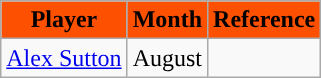<table class=wikitable>
<tr>
<th style="background:#FD5000; color:#000000;">Player</th>
<th style="background:#FD5000; color:#000000;">Month</th>
<th style="background:#FD5000; color:#000000;">Reference</th>
</tr>
<tr>
<td> <a href='#'>Alex Sutton</a></td>
<td>August</td>
<td></td>
</tr>
</table>
